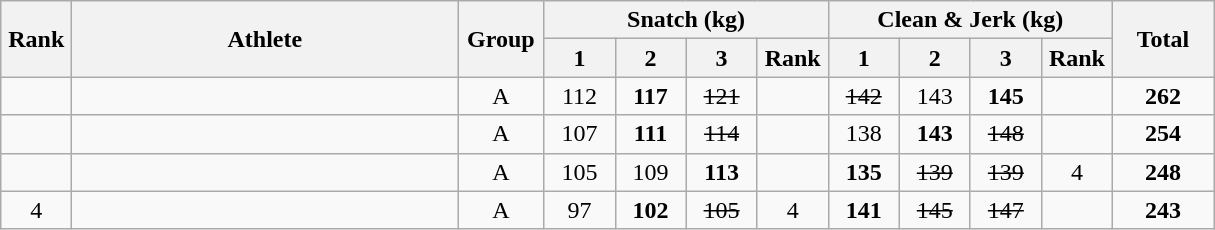<table class = "wikitable" style="text-align:center;">
<tr>
<th rowspan=2 width=40>Rank</th>
<th rowspan=2 width=250>Athlete</th>
<th rowspan=2 width=50>Group</th>
<th colspan=4>Snatch (kg)</th>
<th colspan=4>Clean & Jerk (kg)</th>
<th rowspan=2 width=60>Total</th>
</tr>
<tr>
<th width=40>1</th>
<th width=40>2</th>
<th width=40>3</th>
<th width=40>Rank</th>
<th width=40>1</th>
<th width=40>2</th>
<th width=40>3</th>
<th width=40>Rank</th>
</tr>
<tr>
<td></td>
<td align=left></td>
<td>A</td>
<td>112</td>
<td><strong>117</strong></td>
<td><s>121</s></td>
<td></td>
<td><s>142</s></td>
<td>143</td>
<td><strong>145</strong></td>
<td></td>
<td><strong>262</strong></td>
</tr>
<tr>
<td></td>
<td align=left></td>
<td>A</td>
<td>107</td>
<td><strong>111</strong></td>
<td><s>114</s></td>
<td></td>
<td>138</td>
<td><strong>143</strong></td>
<td><s>148</s></td>
<td></td>
<td><strong>254</strong></td>
</tr>
<tr>
<td></td>
<td align=left></td>
<td>A</td>
<td>105</td>
<td>109</td>
<td><strong>113</strong></td>
<td></td>
<td><strong>135</strong></td>
<td><s>139</s></td>
<td><s>139</s></td>
<td>4</td>
<td><strong>248</strong></td>
</tr>
<tr>
<td>4</td>
<td align=left></td>
<td>A</td>
<td>97</td>
<td><strong>102</strong></td>
<td><s>105</s></td>
<td>4</td>
<td><strong>141</strong></td>
<td><s>145</s></td>
<td><s>147</s></td>
<td></td>
<td><strong>243</strong></td>
</tr>
</table>
